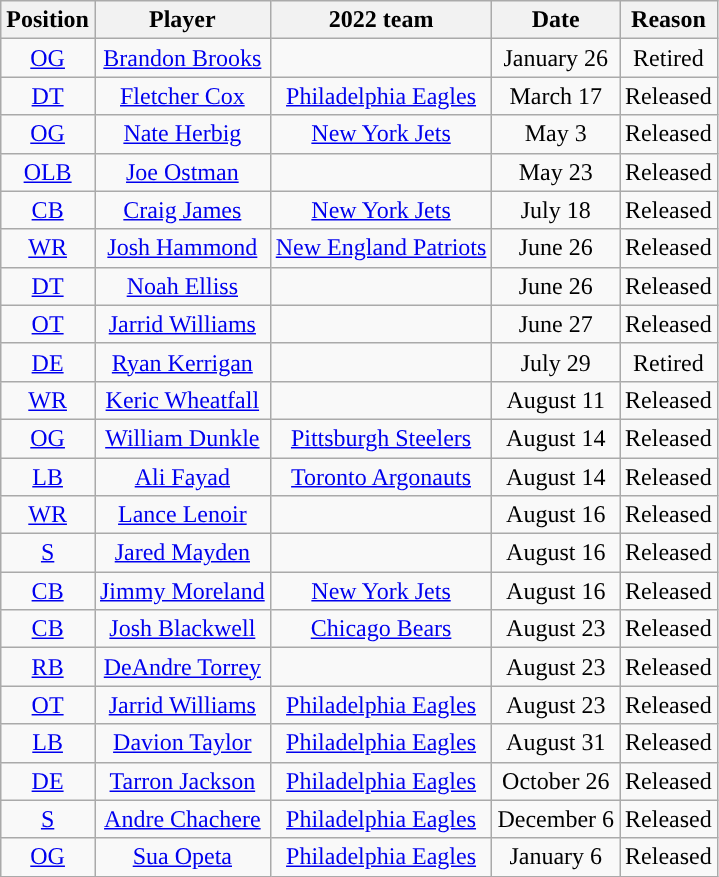<table class="wikitable" style="text-align:center">
<tr>
<th>Position</th>
<th>Player</th>
<th>2022 team</th>
<th>Date</th>
<th>Reason</th>
</tr>
<tr>
<td><a href='#'>OG</a></td>
<td><a href='#'>Brandon Brooks</a></td>
<td></td>
<td>January 26</td>
<td>Retired</td>
</tr>
<tr>
<td><a href='#'>DT</a></td>
<td><a href='#'>Fletcher Cox</a></td>
<td><a href='#'>Philadelphia Eagles</a></td>
<td>March 17</td>
<td>Released</td>
</tr>
<tr>
<td><a href='#'>OG</a></td>
<td><a href='#'>Nate Herbig</a></td>
<td><a href='#'>New York Jets</a></td>
<td>May 3</td>
<td>Released</td>
</tr>
<tr>
<td><a href='#'>OLB</a></td>
<td><a href='#'>Joe Ostman</a></td>
<td></td>
<td>May 23</td>
<td>Released</td>
</tr>
<tr>
<td><a href='#'>CB</a></td>
<td><a href='#'>Craig James</a></td>
<td><a href='#'>New York Jets</a></td>
<td>July 18</td>
<td>Released</td>
</tr>
<tr>
<td><a href='#'>WR</a></td>
<td><a href='#'>Josh Hammond</a></td>
<td><a href='#'>New England Patriots</a></td>
<td>June 26</td>
<td>Released</td>
</tr>
<tr>
<td><a href='#'>DT</a></td>
<td><a href='#'>Noah Elliss</a></td>
<td></td>
<td>June 26</td>
<td>Released</td>
</tr>
<tr>
<td><a href='#'>OT</a></td>
<td><a href='#'>Jarrid Williams</a></td>
<td></td>
<td>June 27</td>
<td>Released</td>
</tr>
<tr>
<td><a href='#'>DE</a></td>
<td><a href='#'>Ryan Kerrigan</a></td>
<td></td>
<td>July 29</td>
<td>Retired</td>
</tr>
<tr>
<td><a href='#'>WR</a></td>
<td><a href='#'>Keric Wheatfall</a></td>
<td></td>
<td>August 11</td>
<td>Released</td>
</tr>
<tr>
<td><a href='#'>OG</a></td>
<td><a href='#'>William Dunkle</a></td>
<td><a href='#'>Pittsburgh Steelers</a></td>
<td>August 14</td>
<td>Released</td>
</tr>
<tr>
<td><a href='#'>LB</a></td>
<td><a href='#'>Ali Fayad</a></td>
<td><a href='#'>Toronto Argonauts</a></td>
<td>August 14</td>
<td>Released</td>
</tr>
<tr>
<td><a href='#'>WR</a></td>
<td><a href='#'>Lance Lenoir</a></td>
<td></td>
<td>August 16</td>
<td>Released</td>
</tr>
<tr>
<td><a href='#'>S</a></td>
<td><a href='#'>Jared Mayden</a></td>
<td></td>
<td>August 16</td>
<td>Released</td>
</tr>
<tr>
<td><a href='#'>CB</a></td>
<td><a href='#'>Jimmy Moreland</a></td>
<td><a href='#'>New York Jets</a></td>
<td>August 16</td>
<td>Released</td>
</tr>
<tr>
<td><a href='#'>CB</a></td>
<td><a href='#'>Josh Blackwell</a></td>
<td><a href='#'>Chicago Bears</a></td>
<td>August 23</td>
<td>Released</td>
</tr>
<tr>
<td><a href='#'>RB</a></td>
<td><a href='#'>DeAndre Torrey</a></td>
<td></td>
<td>August 23</td>
<td>Released</td>
</tr>
<tr>
<td><a href='#'>OT</a></td>
<td><a href='#'>Jarrid Williams</a></td>
<td><a href='#'>Philadelphia Eagles</a></td>
<td>August 23</td>
<td>Released</td>
</tr>
<tr>
<td><a href='#'>LB</a></td>
<td><a href='#'>Davion Taylor</a></td>
<td><a href='#'>Philadelphia Eagles</a></td>
<td>August 31</td>
<td>Released</td>
</tr>
<tr>
<td><a href='#'>DE</a></td>
<td><a href='#'>Tarron Jackson</a></td>
<td><a href='#'>Philadelphia Eagles</a></td>
<td>October 26</td>
<td>Released</td>
</tr>
<tr>
<td><a href='#'>S</a></td>
<td><a href='#'>Andre Chachere</a></td>
<td><a href='#'>Philadelphia Eagles</a></td>
<td>December 6</td>
<td>Released</td>
</tr>
<tr>
<td><a href='#'>OG</a></td>
<td><a href='#'>Sua Opeta</a></td>
<td><a href='#'>Philadelphia Eagles</a></td>
<td>January 6</td>
<td>Released</td>
</tr>
</table>
